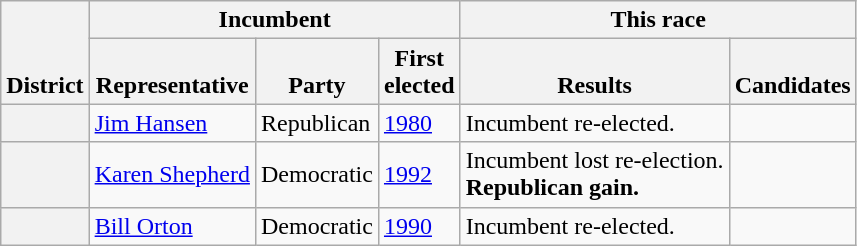<table class=wikitable>
<tr valign=bottom>
<th rowspan=2>District</th>
<th colspan=3>Incumbent</th>
<th colspan=2>This race</th>
</tr>
<tr valign=bottom>
<th>Representative</th>
<th>Party</th>
<th>First<br>elected</th>
<th>Results</th>
<th>Candidates</th>
</tr>
<tr>
<th></th>
<td><a href='#'>Jim Hansen</a></td>
<td>Republican</td>
<td><a href='#'>1980</a></td>
<td>Incumbent re-elected.</td>
<td nowrap></td>
</tr>
<tr>
<th></th>
<td><a href='#'>Karen Shepherd</a></td>
<td>Democratic</td>
<td><a href='#'>1992</a></td>
<td>Incumbent lost re-election.<br><strong>Republican gain.</strong></td>
<td nowrap></td>
</tr>
<tr>
<th></th>
<td><a href='#'>Bill Orton</a></td>
<td>Democratic</td>
<td><a href='#'>1990</a></td>
<td>Incumbent re-elected.</td>
<td nowrap></td>
</tr>
</table>
